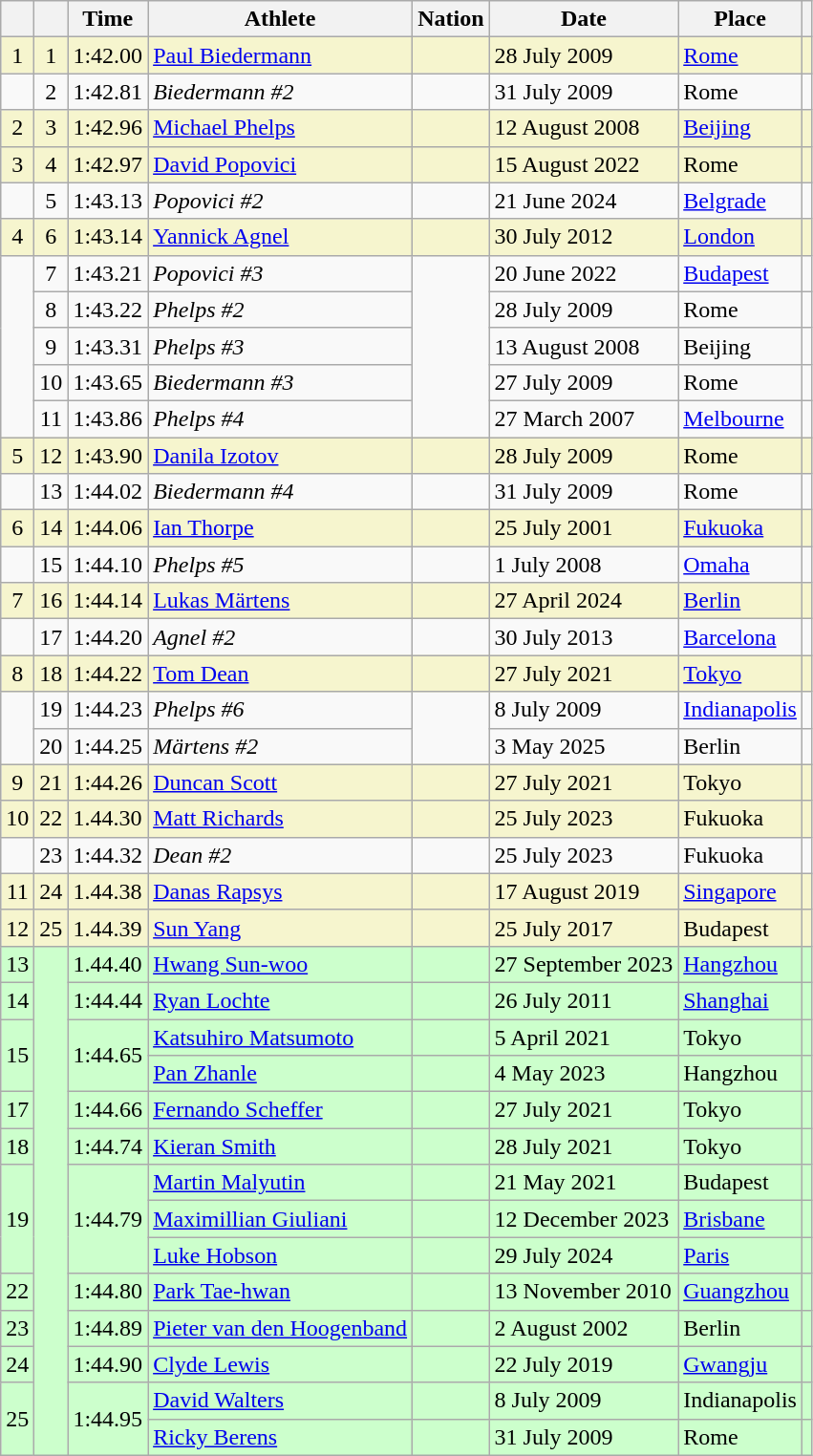<table class="wikitable sortable">
<tr>
<th></th>
<th></th>
<th>Time</th>
<th>Athlete</th>
<th>Nation</th>
<th>Date</th>
<th>Place</th>
<th class="unsortable"></th>
</tr>
<tr bgcolor=f6F5CE>
<td align=center>1</td>
<td align=center>1</td>
<td>1:42.00</td>
<td><a href='#'>Paul Biedermann</a></td>
<td></td>
<td>28 July 2009</td>
<td><a href='#'>Rome</a></td>
<td></td>
</tr>
<tr>
<td align=center></td>
<td align=center>2</td>
<td>1:42.81</td>
<td><em>Biedermann #2</em></td>
<td></td>
<td>31 July 2009</td>
<td>Rome</td>
<td></td>
</tr>
<tr bgcolor=f6F5CE>
<td align=center>2</td>
<td align=center>3</td>
<td>1:42.96</td>
<td><a href='#'>Michael Phelps</a></td>
<td></td>
<td>12 August 2008</td>
<td><a href='#'>Beijing</a></td>
<td></td>
</tr>
<tr bgcolor=f6F5CE>
<td align=center>3</td>
<td align=center>4</td>
<td>1:42.97</td>
<td><a href='#'>David Popovici</a></td>
<td></td>
<td>15 August 2022</td>
<td>Rome</td>
<td></td>
</tr>
<tr>
<td align=center></td>
<td align=center>5</td>
<td>1:43.13</td>
<td><em>Popovici #2</em></td>
<td></td>
<td>21 June 2024</td>
<td><a href='#'>Belgrade</a></td>
<td></td>
</tr>
<tr bgcolor=f6F5CE>
<td align=center>4</td>
<td align=center>6</td>
<td>1:43.14</td>
<td><a href='#'>Yannick Agnel</a></td>
<td></td>
<td>30 July 2012</td>
<td><a href='#'>London</a></td>
<td></td>
</tr>
<tr>
<td rowspan="5"></td>
<td align=center>7</td>
<td>1:43.21</td>
<td><em>Popovici #3</em></td>
<td rowspan="5"></td>
<td>20 June 2022</td>
<td><a href='#'>Budapest</a></td>
<td></td>
</tr>
<tr>
<td align=center>8</td>
<td>1:43.22</td>
<td><em>Phelps #2</em></td>
<td>28 July 2009</td>
<td>Rome</td>
<td></td>
</tr>
<tr>
<td align=center>9</td>
<td>1:43.31</td>
<td><em>Phelps #3</em></td>
<td>13 August 2008</td>
<td>Beijing</td>
<td></td>
</tr>
<tr>
<td align=center>10</td>
<td>1:43.65</td>
<td><em>Biedermann #3</em></td>
<td>27 July 2009</td>
<td>Rome</td>
<td></td>
</tr>
<tr>
<td align=center>11</td>
<td>1:43.86</td>
<td><em>Phelps #4</em></td>
<td>27 March 2007</td>
<td><a href='#'>Melbourne</a></td>
<td></td>
</tr>
<tr bgcolor=f6F5CE>
<td align=center>5</td>
<td align=center>12</td>
<td>1:43.90</td>
<td><a href='#'>Danila Izotov</a></td>
<td></td>
<td>28 July 2009</td>
<td>Rome</td>
<td></td>
</tr>
<tr>
<td align=center></td>
<td align=center>13</td>
<td>1:44.02</td>
<td><em>Biedermann #4</em></td>
<td></td>
<td>31 July 2009</td>
<td>Rome</td>
<td></td>
</tr>
<tr bgcolor=f6F5CE>
<td align=center>6</td>
<td align=center>14</td>
<td>1:44.06</td>
<td><a href='#'>Ian Thorpe</a></td>
<td></td>
<td>25 July 2001</td>
<td><a href='#'>Fukuoka</a></td>
<td></td>
</tr>
<tr>
<td align=center></td>
<td align=center>15</td>
<td>1:44.10</td>
<td><em>Phelps #5</em></td>
<td></td>
<td>1 July 2008</td>
<td><a href='#'>Omaha</a></td>
<td></td>
</tr>
<tr bgcolor=f6F5CE>
<td align=center>7</td>
<td align=center>16</td>
<td>1:44.14</td>
<td><a href='#'>Lukas Märtens</a></td>
<td></td>
<td>27 April 2024</td>
<td><a href='#'>Berlin</a></td>
<td></td>
</tr>
<tr>
<td align=center></td>
<td align=center>17</td>
<td>1:44.20</td>
<td><em>Agnel #2</em></td>
<td></td>
<td>30 July 2013</td>
<td><a href='#'>Barcelona</a></td>
<td></td>
</tr>
<tr bgcolor=f6F5CE>
<td align=center>8</td>
<td align=center>18</td>
<td>1:44.22</td>
<td><a href='#'>Tom Dean</a></td>
<td></td>
<td>27 July 2021</td>
<td><a href='#'>Tokyo</a></td>
<td></td>
</tr>
<tr>
<td rowspan="2"></td>
<td align=center>19</td>
<td>1:44.23</td>
<td><em>Phelps #6</em></td>
<td rowspan="2"></td>
<td>8 July 2009</td>
<td><a href='#'>Indianapolis</a></td>
<td></td>
</tr>
<tr>
<td align=center>20</td>
<td>1:44.25</td>
<td><em>Märtens #2</em></td>
<td>3 May 2025</td>
<td>Berlin</td>
<td></td>
</tr>
<tr bgcolor=f6F5CE>
<td align=center>9</td>
<td align=center>21</td>
<td>1:44.26</td>
<td><a href='#'>Duncan Scott</a></td>
<td></td>
<td>27 July 2021</td>
<td>Tokyo</td>
<td></td>
</tr>
<tr bgcolor=f6F5CE>
<td align=center>10</td>
<td align=center>22</td>
<td>1.44.30</td>
<td><a href='#'>Matt Richards</a></td>
<td></td>
<td>25 July 2023</td>
<td>Fukuoka</td>
<td></td>
</tr>
<tr>
<td align=center></td>
<td align=center>23</td>
<td>1:44.32</td>
<td><em>Dean #2</em></td>
<td></td>
<td>25 July 2023</td>
<td>Fukuoka</td>
<td></td>
</tr>
<tr bgcolor=f6F5CE>
<td align=center>11</td>
<td align=center>24</td>
<td>1.44.38</td>
<td><a href='#'>Danas Rapsys</a></td>
<td></td>
<td>17 August 2019</td>
<td><a href='#'>Singapore</a></td>
<td></td>
</tr>
<tr bgcolor=f6F5CE>
<td align=center>12</td>
<td align=center>25</td>
<td>1.44.39</td>
<td><a href='#'>Sun Yang</a></td>
<td></td>
<td>25 July 2017</td>
<td>Budapest</td>
<td></td>
</tr>
<tr bgcolor=CCFFCC>
<td align=center>13</td>
<td rowspan="19" align=center></td>
<td>1.44.40</td>
<td><a href='#'>Hwang Sun-woo</a></td>
<td></td>
<td>27 September 2023</td>
<td><a href='#'>Hangzhou</a></td>
<td></td>
</tr>
<tr bgcolor=CCFFCC>
<td align=center>14</td>
<td>1:44.44</td>
<td><a href='#'>Ryan Lochte</a></td>
<td></td>
<td>26 July 2011</td>
<td><a href='#'>Shanghai</a></td>
<td></td>
</tr>
<tr bgcolor=CCFFCC>
<td rowspan="2" align=center>15</td>
<td rowspan="2">1:44.65</td>
<td><a href='#'>Katsuhiro Matsumoto</a></td>
<td></td>
<td>5 April 2021</td>
<td>Tokyo</td>
<td></td>
</tr>
<tr bgcolor=CCFFCC>
<td><a href='#'>Pan Zhanle</a></td>
<td></td>
<td>4 May 2023</td>
<td>Hangzhou</td>
<td></td>
</tr>
<tr bgcolor=CCFFCC>
<td align=center>17</td>
<td>1:44.66</td>
<td><a href='#'>Fernando Scheffer</a></td>
<td></td>
<td>27 July 2021</td>
<td>Tokyo</td>
<td></td>
</tr>
<tr bgcolor=CCFFCC>
<td align=center>18</td>
<td>1:44.74</td>
<td><a href='#'>Kieran Smith</a></td>
<td></td>
<td>28 July 2021</td>
<td>Tokyo</td>
<td></td>
</tr>
<tr bgcolor=CCFFCC>
<td rowspan="3" align=center>19</td>
<td rowspan="3">1:44.79</td>
<td><a href='#'>Martin Malyutin</a></td>
<td></td>
<td>21 May 2021</td>
<td>Budapest</td>
<td></td>
</tr>
<tr bgcolor=CCFFCC>
<td><a href='#'>Maximillian Giuliani</a></td>
<td></td>
<td>12 December 2023</td>
<td><a href='#'>Brisbane</a></td>
<td></td>
</tr>
<tr bgcolor=CCFFCC>
<td><a href='#'>Luke Hobson</a></td>
<td></td>
<td>29 July 2024</td>
<td><a href='#'>Paris</a></td>
<td></td>
</tr>
<tr bgcolor=CCFFCC>
<td align=center>22</td>
<td>1:44.80</td>
<td><a href='#'>Park Tae-hwan</a></td>
<td></td>
<td>13 November 2010</td>
<td><a href='#'>Guangzhou</a></td>
<td></td>
</tr>
<tr bgcolor=CCFFCC>
<td align=center>23</td>
<td>1:44.89</td>
<td><a href='#'>Pieter van den Hoogenband</a></td>
<td></td>
<td>2 August 2002</td>
<td>Berlin</td>
<td></td>
</tr>
<tr bgcolor=CCFFCC>
<td align=center>24</td>
<td>1:44.90</td>
<td><a href='#'>Clyde Lewis</a></td>
<td></td>
<td>22 July 2019</td>
<td><a href='#'>Gwangju</a></td>
<td></td>
</tr>
<tr bgcolor=CCFFCC>
<td rowspan="2" align=center>25</td>
<td rowspan="2">1:44.95</td>
<td><a href='#'>David Walters</a></td>
<td></td>
<td>8 July 2009</td>
<td>Indianapolis</td>
<td></td>
</tr>
<tr bgcolor=CCFFCC>
<td><a href='#'>Ricky Berens</a></td>
<td></td>
<td>31 July 2009</td>
<td>Rome</td>
<td></td>
</tr>
</table>
